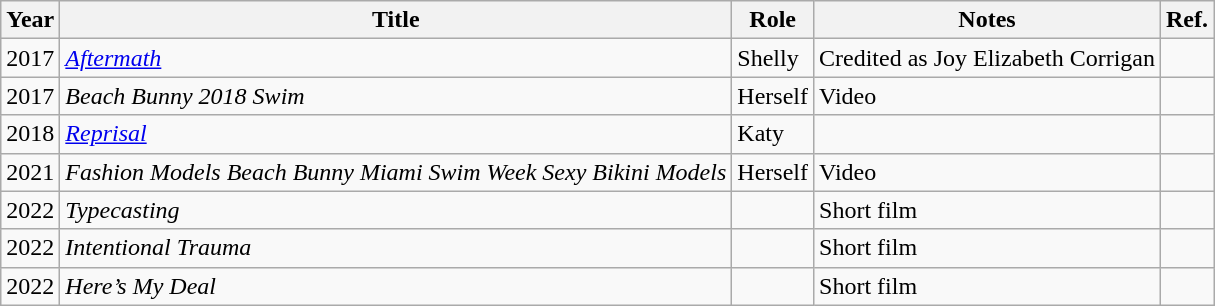<table class="wikitable">
<tr>
<th>Year</th>
<th>Title</th>
<th>Role</th>
<th>Notes</th>
<th>Ref.</th>
</tr>
<tr>
<td>2017</td>
<td><a href='#'><em>Aftermath</em></a></td>
<td>Shelly</td>
<td>Credited as Joy Elizabeth Corrigan</td>
<td></td>
</tr>
<tr>
<td>2017</td>
<td><em>Beach Bunny 2018 Swim</em></td>
<td>Herself</td>
<td>Video</td>
<td></td>
</tr>
<tr>
<td>2018</td>
<td><a href='#'><em>Reprisal</em></a></td>
<td>Katy</td>
<td></td>
<td></td>
</tr>
<tr>
<td>2021</td>
<td><em>Fashion Models Beach Bunny Miami Swim Week Sexy Bikini Models</em></td>
<td>Herself</td>
<td>Video</td>
<td></td>
</tr>
<tr>
<td>2022</td>
<td><em>Typecasting</em></td>
<td></td>
<td>Short film</td>
<td></td>
</tr>
<tr>
<td>2022</td>
<td><em>Intentional Trauma</em></td>
<td></td>
<td>Short film</td>
<td></td>
</tr>
<tr>
<td>2022</td>
<td><em>Here’s My Deal</em></td>
<td></td>
<td>Short film</td>
<td></td>
</tr>
</table>
